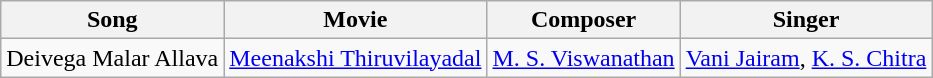<table class="wikitable">
<tr>
<th>Song</th>
<th>Movie</th>
<th>Composer</th>
<th>Singer</th>
</tr>
<tr>
<td>Deivega Malar Allava</td>
<td><a href='#'>Meenakshi Thiruvilayadal</a></td>
<td><a href='#'>M. S. Viswanathan</a></td>
<td><a href='#'>Vani Jairam</a>, <a href='#'>K. S. Chitra</a></td>
</tr>
</table>
